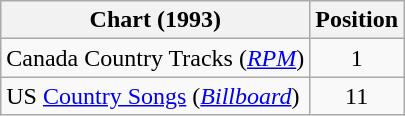<table class="wikitable sortable">
<tr>
<th scope="col">Chart (1993)</th>
<th scope="col">Position</th>
</tr>
<tr>
<td>Canada Country Tracks (<em><a href='#'>RPM</a></em>)</td>
<td align="center">1</td>
</tr>
<tr>
<td>US <a href='#'>Country Songs</a> (<em><a href='#'>Billboard</a></em>)</td>
<td align="center">11</td>
</tr>
</table>
